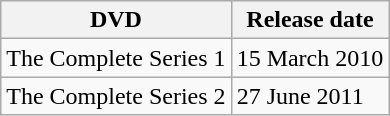<table class="wikitable">
<tr>
<th>DVD</th>
<th>Release date</th>
</tr>
<tr>
<td>The Complete Series 1</td>
<td>15 March 2010</td>
</tr>
<tr>
<td>The Complete Series 2</td>
<td>27 June 2011</td>
</tr>
</table>
